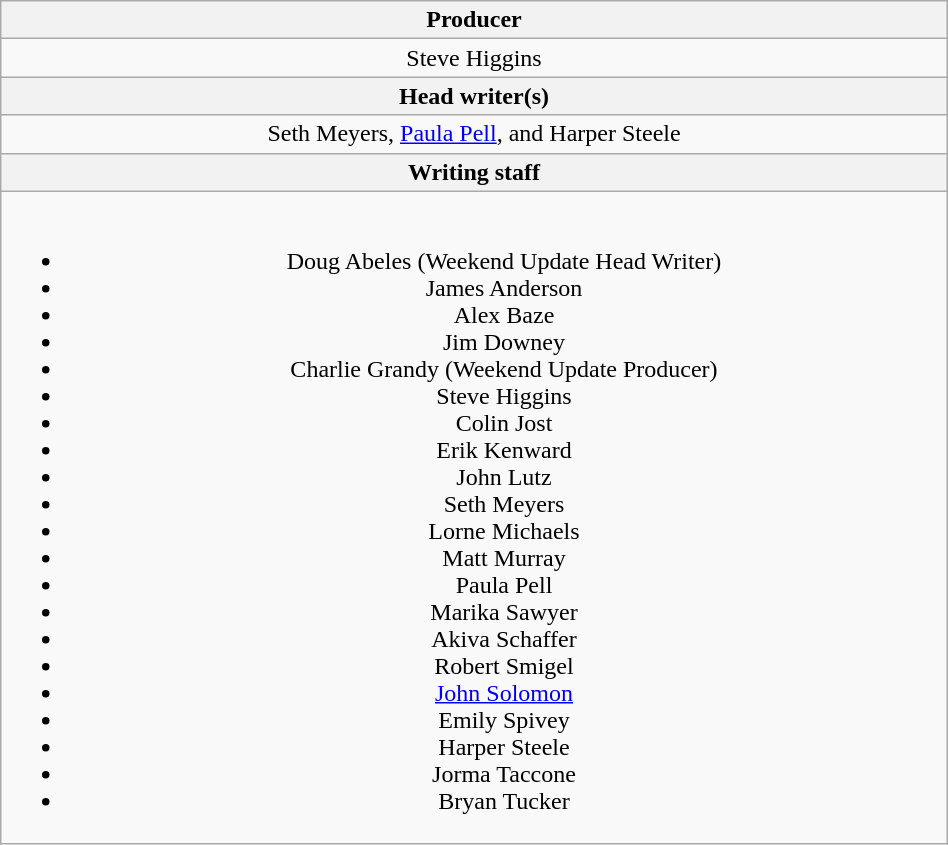<table class="wikitable plainrowheaders"  style="text-align:center; width:50%;">
<tr>
<th><strong>Producer</strong></th>
</tr>
<tr>
<td>Steve Higgins</td>
</tr>
<tr>
<th><strong>Head writer(s)</strong></th>
</tr>
<tr>
<td>Seth Meyers, <a href='#'>Paula Pell</a>, and Harper Steele</td>
</tr>
<tr>
<th><strong>Writing staff</strong></th>
</tr>
<tr>
<td><br><ul><li>Doug Abeles (Weekend Update Head Writer)</li><li>James Anderson</li><li>Alex Baze</li><li>Jim Downey</li><li>Charlie Grandy (Weekend Update Producer)</li><li>Steve Higgins</li><li>Colin Jost</li><li>Erik Kenward</li><li>John Lutz</li><li>Seth Meyers</li><li>Lorne Michaels</li><li>Matt Murray</li><li>Paula Pell</li><li>Marika Sawyer</li><li>Akiva Schaffer</li><li>Robert Smigel</li><li><a href='#'>John Solomon</a></li><li>Emily Spivey</li><li>Harper Steele</li><li>Jorma Taccone</li><li>Bryan Tucker</li></ul></td>
</tr>
</table>
